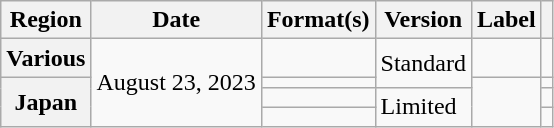<table class="wikitable plainrowheaders">
<tr>
<th scope="col">Region</th>
<th scope="col">Date</th>
<th scope="col">Format(s)</th>
<th scope="col">Version</th>
<th scope="col">Label</th>
<th scope="col"></th>
</tr>
<tr>
<th scope="row">Various</th>
<td rowspan="4">August 23, 2023</td>
<td></td>
<td rowspan="2">Standard</td>
<td></td>
<td align="center"></td>
</tr>
<tr>
<th rowspan="3" scope="row">Japan</th>
<td></td>
<td rowspan="3"></td>
<td align="center"></td>
</tr>
<tr>
<td></td>
<td rowspan="2">Limited</td>
<td align="center"></td>
</tr>
<tr>
<td></td>
<td align="center"></td>
</tr>
</table>
